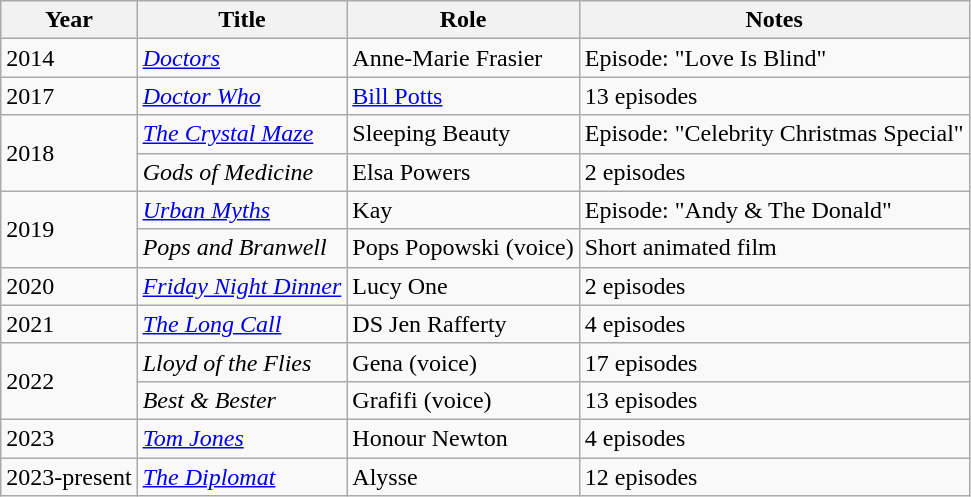<table class="wikitable sortable">
<tr>
<th>Year</th>
<th>Title</th>
<th>Role</th>
<th class="unsortable">Notes</th>
</tr>
<tr>
<td>2014</td>
<td><em><a href='#'>Doctors</a></em></td>
<td>Anne-Marie Frasier</td>
<td>Episode: "Love Is Blind"</td>
</tr>
<tr>
<td>2017</td>
<td><em><a href='#'>Doctor Who</a></em></td>
<td><a href='#'>Bill Potts</a></td>
<td>13 episodes</td>
</tr>
<tr>
<td rowspan="2">2018</td>
<td><em><a href='#'>The Crystal Maze</a></em></td>
<td>Sleeping Beauty</td>
<td>Episode: "Celebrity Christmas Special"</td>
</tr>
<tr>
<td><em>Gods of Medicine</em></td>
<td>Elsa Powers</td>
<td>2 episodes</td>
</tr>
<tr>
<td rowspan="2">2019</td>
<td><em><a href='#'>Urban Myths</a></em></td>
<td>Kay</td>
<td>Episode: "Andy & The Donald"</td>
</tr>
<tr>
<td><em>Pops and Branwell</em></td>
<td>Pops Popowski (voice)</td>
<td>Short animated film</td>
</tr>
<tr>
<td>2020</td>
<td><em><a href='#'>Friday Night Dinner</a></em></td>
<td>Lucy One</td>
<td>2 episodes</td>
</tr>
<tr>
<td>2021</td>
<td><em><a href='#'>The Long Call</a></em></td>
<td>DS Jen Rafferty</td>
<td>4 episodes</td>
</tr>
<tr>
<td rowspan="2">2022</td>
<td><em>Lloyd of the Flies</em></td>
<td>Gena (voice)</td>
<td>17 episodes</td>
</tr>
<tr>
<td><em>Best & Bester</em></td>
<td>Grafifi (voice)</td>
<td>13 episodes</td>
</tr>
<tr>
<td>2023</td>
<td><em><a href='#'>Tom Jones</a></em></td>
<td>Honour Newton</td>
<td>4 episodes</td>
</tr>
<tr>
<td>2023-present</td>
<td><em><a href='#'>The Diplomat</a></em></td>
<td>Alysse</td>
<td>12 episodes</td>
</tr>
</table>
